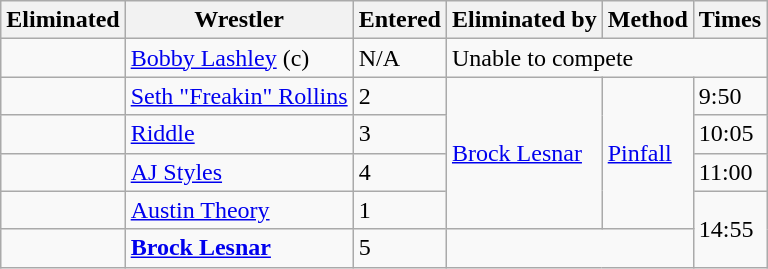<table class="wikitable sortable">
<tr>
<th>Eliminated</th>
<th>Wrestler</th>
<th>Entered</th>
<th>Eliminated by</th>
<th>Method</th>
<th>Times</th>
</tr>
<tr>
<td></td>
<td><a href='#'>Bobby Lashley</a> (c)</td>
<td>N/A</td>
<td colspan="3">Unable to compete</td>
</tr>
<tr>
<td></td>
<td><a href='#'>Seth "Freakin" Rollins</a></td>
<td>2</td>
<td rowspan=4><a href='#'>Brock Lesnar</a></td>
<td rowspan=4><a href='#'>Pinfall</a></td>
<td>9:50</td>
</tr>
<tr>
<td></td>
<td><a href='#'>Riddle</a></td>
<td>3</td>
<td>10:05</td>
</tr>
<tr>
<td></td>
<td><a href='#'>AJ Styles</a></td>
<td>4</td>
<td>11:00</td>
</tr>
<tr>
<td></td>
<td><a href='#'>Austin Theory</a></td>
<td>1</td>
<td rowspan=2>14:55</td>
</tr>
<tr>
<td></td>
<td><strong><a href='#'>Brock Lesnar</a></strong></td>
<td>5</td>
<td colspan="2"></td>
</tr>
</table>
